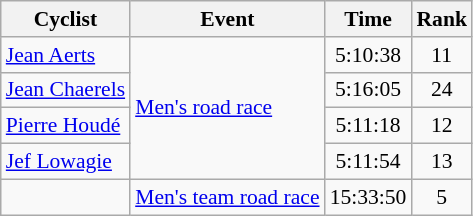<table class=wikitable style=font-size:90%;text-align:center>
<tr>
<th>Cyclist</th>
<th>Event</th>
<th>Time</th>
<th>Rank</th>
</tr>
<tr>
<td align=left><a href='#'>Jean Aerts</a></td>
<td align=left rowspan=4><a href='#'>Men's road race</a></td>
<td>5:10:38</td>
<td>11</td>
</tr>
<tr>
<td align=left><a href='#'>Jean Chaerels</a></td>
<td>5:16:05</td>
<td>24</td>
</tr>
<tr>
<td align=left><a href='#'>Pierre Houdé</a></td>
<td>5:11:18</td>
<td>12</td>
</tr>
<tr>
<td align=left><a href='#'>Jef Lowagie</a></td>
<td>5:11:54</td>
<td>13</td>
</tr>
<tr>
<td align=left></td>
<td><a href='#'>Men's team road race</a></td>
<td>15:33:50</td>
<td>5</td>
</tr>
</table>
